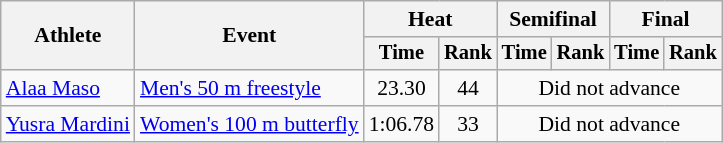<table class=wikitable style="font-size:90%">
<tr>
<th rowspan="2">Athlete</th>
<th rowspan="2">Event</th>
<th colspan="2">Heat</th>
<th colspan="2">Semifinal</th>
<th colspan="2">Final</th>
</tr>
<tr style="font-size:95%">
<th>Time</th>
<th>Rank</th>
<th>Time</th>
<th>Rank</th>
<th>Time</th>
<th>Rank</th>
</tr>
<tr align=center>
<td align=left><a href='#'>Alaa Maso</a></td>
<td align=left><a href='#'>Men's 50 m freestyle</a></td>
<td>23.30</td>
<td>44</td>
<td colspan="4">Did not advance</td>
</tr>
<tr align=center>
<td align=left><a href='#'>Yusra Mardini</a></td>
<td align=left><a href='#'>Women's 100 m butterfly</a></td>
<td>1:06.78</td>
<td>33</td>
<td colspan="4">Did not advance</td>
</tr>
</table>
